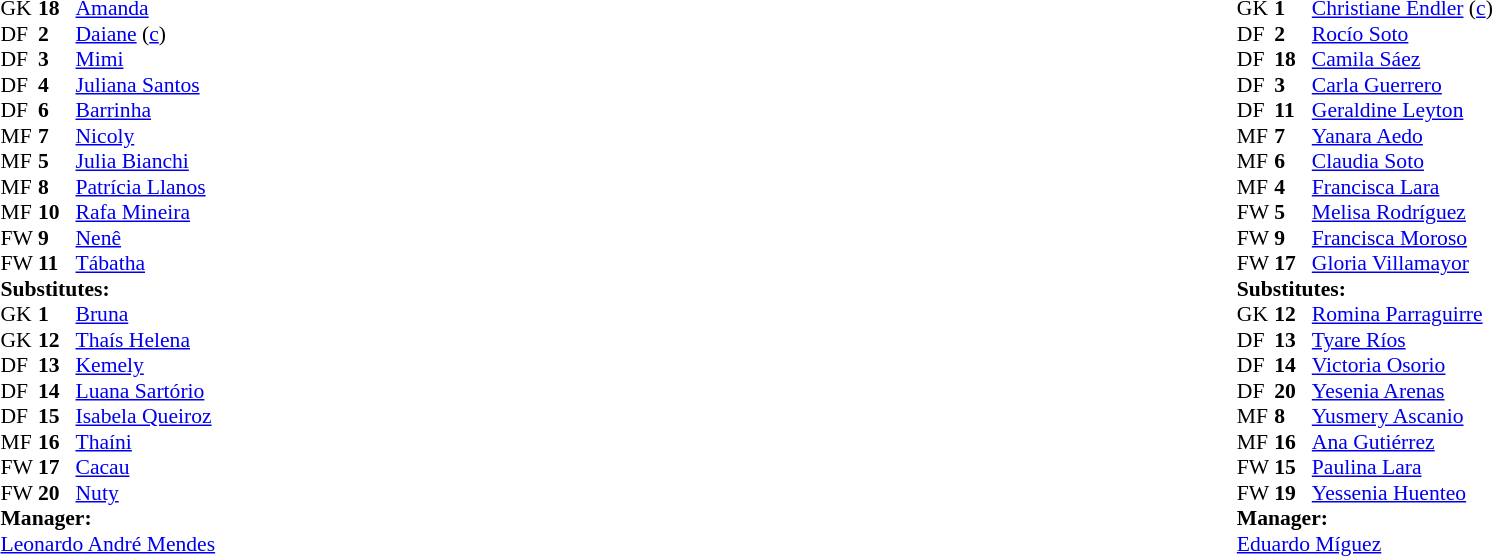<table width="100%">
<tr>
<td style="vertical-align:top; width:40%"><br><table style="font-size: 90%" cellspacing="0" cellpadding="0">
<tr>
<th width=25></th>
<th width=25></th>
</tr>
<tr>
<td>GK</td>
<td><strong>18</strong></td>
<td> <a href='#'>Amanda</a></td>
</tr>
<tr>
<td>DF</td>
<td><strong>2</strong></td>
<td> <a href='#'>Daiane</a> (<a href='#'>c</a>)</td>
</tr>
<tr>
<td>DF</td>
<td><strong>3</strong></td>
<td> <a href='#'>Mimi</a></td>
<td></td>
</tr>
<tr>
<td>DF</td>
<td><strong>4</strong></td>
<td> <a href='#'>Juliana Santos</a></td>
</tr>
<tr>
<td>DF</td>
<td><strong>6</strong></td>
<td> <a href='#'>Barrinha</a></td>
</tr>
<tr>
<td>MF</td>
<td><strong>7</strong></td>
<td> <a href='#'>Nicoly</a></td>
</tr>
<tr>
<td>MF</td>
<td><strong>5</strong></td>
<td> <a href='#'>Julia Bianchi</a></td>
<td></td>
<td></td>
</tr>
<tr>
<td>MF</td>
<td><strong>8</strong></td>
<td> <a href='#'>Patrícia Llanos</a></td>
<td></td>
<td></td>
</tr>
<tr>
<td>MF</td>
<td><strong>10</strong></td>
<td> <a href='#'>Rafa Mineira</a></td>
<td></td>
</tr>
<tr>
<td>FW</td>
<td><strong>9</strong></td>
<td> <a href='#'>Nenê</a></td>
</tr>
<tr>
<td>FW</td>
<td><strong>11</strong></td>
<td> <a href='#'>Tábatha</a></td>
<td></td>
<td></td>
</tr>
<tr>
<td colspan=3><strong>Substitutes:</strong></td>
</tr>
<tr>
<td>GK</td>
<td><strong>1</strong></td>
<td> <a href='#'>Bruna</a></td>
</tr>
<tr>
<td>GK</td>
<td><strong>12</strong></td>
<td> <a href='#'>Thaís Helena</a></td>
</tr>
<tr>
<td>DF</td>
<td><strong>13</strong></td>
<td> <a href='#'>Kemely</a></td>
</tr>
<tr>
<td>DF</td>
<td><strong>14</strong></td>
<td> <a href='#'>Luana Sartório</a></td>
<td></td>
<td></td>
</tr>
<tr>
<td>DF</td>
<td><strong>15</strong></td>
<td> <a href='#'>Isabela Queiroz</a></td>
</tr>
<tr>
<td>MF</td>
<td><strong>16</strong></td>
<td> <a href='#'>Thaíni</a></td>
</tr>
<tr>
<td>FW</td>
<td><strong>17</strong></td>
<td> <a href='#'>Cacau</a></td>
<td></td>
<td></td>
</tr>
<tr>
<td>FW</td>
<td><strong>20</strong></td>
<td> <a href='#'>Nuty</a></td>
<td></td>
<td></td>
</tr>
<tr>
<td colspan=3><strong>Manager:</strong></td>
</tr>
<tr>
<td colspan="4"> <a href='#'>Leonardo André Mendes</a></td>
</tr>
</table>
</td>
<td style="vertical-align:top; width:50%"><br><table cellspacing="0" cellpadding="0" style="font-size:90%; margin:auto">
<tr>
<th width=25></th>
<th width=25></th>
</tr>
<tr>
<td>GK</td>
<td><strong>1</strong></td>
<td> <a href='#'>Christiane Endler</a> (<a href='#'>c</a>)</td>
</tr>
<tr>
<td>DF</td>
<td><strong>2</strong></td>
<td> <a href='#'>Rocío Soto</a></td>
</tr>
<tr>
<td>DF</td>
<td><strong>18</strong></td>
<td> <a href='#'>Camila Sáez</a></td>
</tr>
<tr>
<td>DF</td>
<td><strong>3</strong></td>
<td> <a href='#'>Carla Guerrero</a></td>
</tr>
<tr>
<td>DF</td>
<td><strong>11</strong></td>
<td> <a href='#'>Geraldine Leyton</a></td>
<td></td>
</tr>
<tr>
<td>MF</td>
<td><strong>7</strong></td>
<td> <a href='#'>Yanara Aedo</a></td>
</tr>
<tr>
<td>MF</td>
<td><strong>6</strong></td>
<td> <a href='#'>Claudia Soto</a></td>
</tr>
<tr>
<td>MF</td>
<td><strong>4</strong></td>
<td> <a href='#'>Francisca Lara</a></td>
</tr>
<tr>
<td>FW</td>
<td><strong>5</strong></td>
<td> <a href='#'>Melisa Rodríguez</a></td>
<td></td>
</tr>
<tr>
<td>FW</td>
<td><strong>9</strong></td>
<td> <a href='#'>Francisca Moroso</a></td>
<td></td>
</tr>
<tr>
<td>FW</td>
<td><strong>17</strong></td>
<td> <a href='#'>Gloria Villamayor</a></td>
</tr>
<tr>
<td colspan=3><strong>Substitutes:</strong></td>
</tr>
<tr>
<td>GK</td>
<td><strong>12</strong></td>
<td> <a href='#'>Romina Parraguirre</a></td>
</tr>
<tr>
<td>DF</td>
<td><strong>13</strong></td>
<td> <a href='#'>Tyare Ríos</a></td>
</tr>
<tr>
<td>DF</td>
<td><strong>14</strong></td>
<td> <a href='#'>Victoria Osorio</a></td>
</tr>
<tr>
<td>DF</td>
<td><strong>20</strong></td>
<td> <a href='#'>Yesenia Arenas</a></td>
</tr>
<tr>
<td>MF</td>
<td><strong>8</strong></td>
<td> <a href='#'>Yusmery Ascanio</a></td>
<td></td>
</tr>
<tr>
<td>MF</td>
<td><strong>16</strong></td>
<td> <a href='#'>Ana Gutiérrez</a></td>
</tr>
<tr>
<td>FW</td>
<td><strong>15</strong></td>
<td> <a href='#'>Paulina Lara</a></td>
<td></td>
</tr>
<tr>
<td>FW</td>
<td><strong>19</strong></td>
<td> <a href='#'>Yessenia Huenteo</a></td>
<td></td>
</tr>
<tr>
<td colspan=3><strong>Manager:</strong></td>
</tr>
<tr>
<td colspan="4"> <a href='#'>Eduardo Míguez</a></td>
</tr>
</table>
</td>
</tr>
</table>
